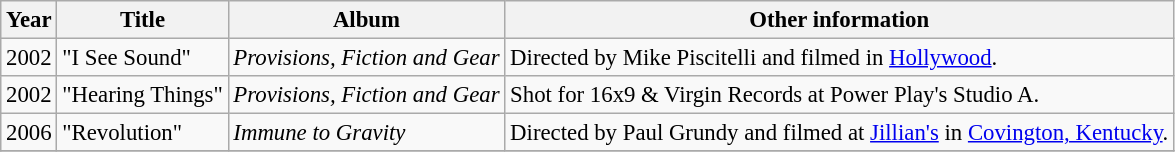<table class="wikitable" style="font-size: 95%;">
<tr>
<th>Year</th>
<th>Title</th>
<th>Album</th>
<th>Other information</th>
</tr>
<tr>
<td>2002</td>
<td>"I See Sound"</td>
<td><em>Provisions, Fiction and Gear</em></td>
<td>Directed by Mike Piscitelli and filmed in <a href='#'>Hollywood</a>.</td>
</tr>
<tr>
<td>2002</td>
<td>"Hearing Things"</td>
<td><em>Provisions, Fiction and Gear</em></td>
<td>Shot for 16x9 & Virgin Records at Power Play's Studio A.</td>
</tr>
<tr>
<td>2006</td>
<td>"Revolution"</td>
<td><em>Immune to Gravity</em></td>
<td>Directed by Paul Grundy and filmed at <a href='#'>Jillian's</a> in <a href='#'>Covington, Kentucky</a>.</td>
</tr>
<tr>
</tr>
</table>
